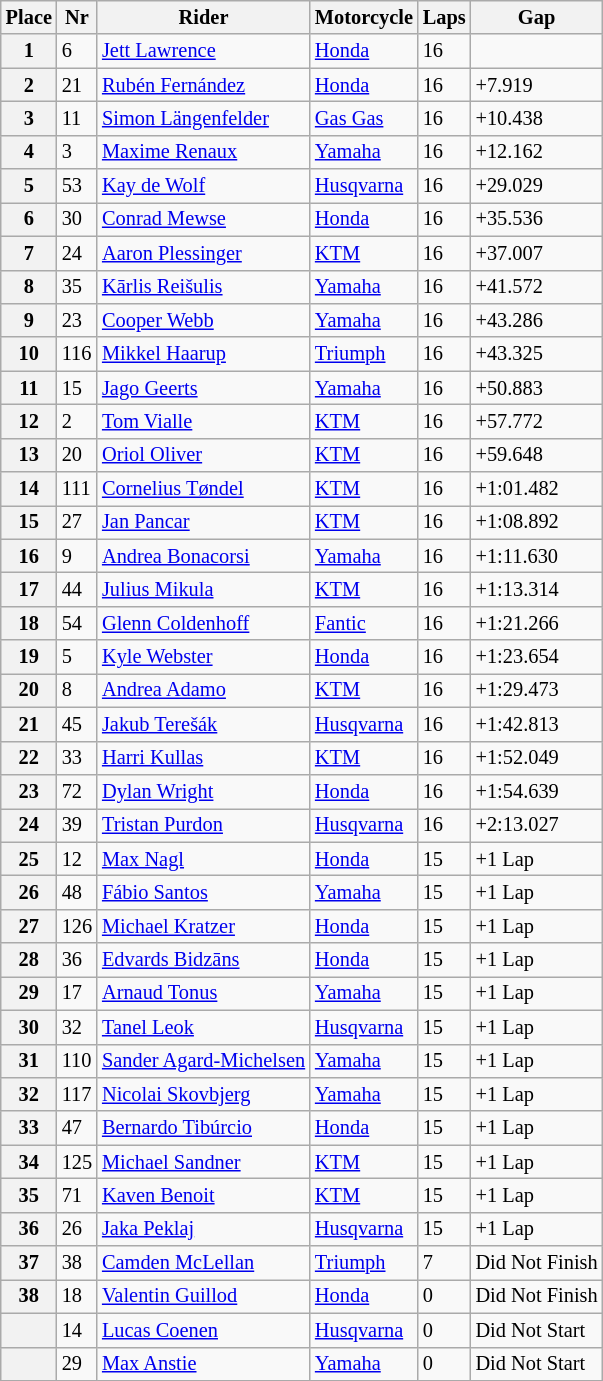<table class="wikitable" style="font-size: 85%">
<tr>
<th>Place</th>
<th>Nr</th>
<th>Rider</th>
<th>Motorcycle</th>
<th>Laps</th>
<th>Gap</th>
</tr>
<tr>
<th>1</th>
<td>6</td>
<td> <a href='#'>Jett Lawrence</a></td>
<td><a href='#'>Honda</a></td>
<td>16</td>
<td></td>
</tr>
<tr>
<th>2</th>
<td>21</td>
<td> <a href='#'>Rubén Fernández</a></td>
<td><a href='#'>Honda</a></td>
<td>16</td>
<td>+7.919</td>
</tr>
<tr>
<th>3</th>
<td>11</td>
<td> <a href='#'>Simon Längenfelder</a></td>
<td><a href='#'>Gas Gas</a></td>
<td>16</td>
<td>+10.438</td>
</tr>
<tr>
<th>4</th>
<td>3</td>
<td> <a href='#'>Maxime Renaux</a></td>
<td><a href='#'>Yamaha</a></td>
<td>16</td>
<td>+12.162</td>
</tr>
<tr>
<th>5</th>
<td>53</td>
<td> <a href='#'>Kay de Wolf</a></td>
<td><a href='#'>Husqvarna</a></td>
<td>16</td>
<td>+29.029</td>
</tr>
<tr>
<th>6</th>
<td>30</td>
<td> <a href='#'>Conrad Mewse</a></td>
<td><a href='#'>Honda</a></td>
<td>16</td>
<td>+35.536</td>
</tr>
<tr>
<th>7</th>
<td>24</td>
<td> <a href='#'>Aaron Plessinger</a></td>
<td><a href='#'>KTM</a></td>
<td>16</td>
<td>+37.007</td>
</tr>
<tr>
<th>8</th>
<td>35</td>
<td> <a href='#'>Kārlis Reišulis</a></td>
<td><a href='#'>Yamaha</a></td>
<td>16</td>
<td>+41.572</td>
</tr>
<tr>
<th>9</th>
<td>23</td>
<td> <a href='#'>Cooper Webb</a></td>
<td><a href='#'>Yamaha</a></td>
<td>16</td>
<td>+43.286</td>
</tr>
<tr>
<th>10</th>
<td>116</td>
<td> <a href='#'>Mikkel Haarup</a></td>
<td><a href='#'>Triumph</a></td>
<td>16</td>
<td>+43.325</td>
</tr>
<tr>
<th>11</th>
<td>15</td>
<td> <a href='#'>Jago Geerts</a></td>
<td><a href='#'>Yamaha</a></td>
<td>16</td>
<td>+50.883</td>
</tr>
<tr>
<th>12</th>
<td>2</td>
<td> <a href='#'>Tom Vialle</a></td>
<td><a href='#'>KTM</a></td>
<td>16</td>
<td>+57.772</td>
</tr>
<tr>
<th>13</th>
<td>20</td>
<td> <a href='#'>Oriol Oliver</a></td>
<td><a href='#'>KTM</a></td>
<td>16</td>
<td>+59.648</td>
</tr>
<tr>
<th>14</th>
<td>111</td>
<td> <a href='#'>Cornelius Tøndel</a></td>
<td><a href='#'>KTM</a></td>
<td>16</td>
<td>+1:01.482</td>
</tr>
<tr>
<th>15</th>
<td>27</td>
<td> <a href='#'>Jan Pancar</a></td>
<td><a href='#'>KTM</a></td>
<td>16</td>
<td>+1:08.892</td>
</tr>
<tr>
<th>16</th>
<td>9</td>
<td> <a href='#'>Andrea Bonacorsi</a></td>
<td><a href='#'>Yamaha</a></td>
<td>16</td>
<td>+1:11.630</td>
</tr>
<tr>
<th>17</th>
<td>44</td>
<td> <a href='#'>Julius Mikula</a></td>
<td><a href='#'>KTM</a></td>
<td>16</td>
<td>+1:13.314</td>
</tr>
<tr>
<th>18</th>
<td>54</td>
<td> <a href='#'>Glenn Coldenhoff</a></td>
<td><a href='#'>Fantic</a></td>
<td>16</td>
<td>+1:21.266</td>
</tr>
<tr>
<th>19</th>
<td>5</td>
<td> <a href='#'>Kyle Webster</a></td>
<td><a href='#'>Honda</a></td>
<td>16</td>
<td>+1:23.654</td>
</tr>
<tr>
<th>20</th>
<td>8</td>
<td> <a href='#'>Andrea Adamo</a></td>
<td><a href='#'>KTM</a></td>
<td>16</td>
<td>+1:29.473</td>
</tr>
<tr>
<th>21</th>
<td>45</td>
<td> <a href='#'>Jakub Terešák</a></td>
<td><a href='#'>Husqvarna</a></td>
<td>16</td>
<td>+1:42.813</td>
</tr>
<tr>
<th>22</th>
<td>33</td>
<td> <a href='#'>Harri Kullas</a></td>
<td><a href='#'>KTM</a></td>
<td>16</td>
<td>+1:52.049</td>
</tr>
<tr>
<th>23</th>
<td>72</td>
<td> <a href='#'>Dylan Wright</a></td>
<td><a href='#'>Honda</a></td>
<td>16</td>
<td>+1:54.639</td>
</tr>
<tr>
<th>24</th>
<td>39</td>
<td> <a href='#'>Tristan Purdon</a></td>
<td><a href='#'>Husqvarna</a></td>
<td>16</td>
<td>+2:13.027</td>
</tr>
<tr>
<th>25</th>
<td>12</td>
<td> <a href='#'>Max Nagl</a></td>
<td><a href='#'>Honda</a></td>
<td>15</td>
<td>+1 Lap</td>
</tr>
<tr>
<th>26</th>
<td>48</td>
<td> <a href='#'>Fábio Santos</a></td>
<td><a href='#'>Yamaha</a></td>
<td>15</td>
<td>+1 Lap</td>
</tr>
<tr>
<th>27</th>
<td>126</td>
<td> <a href='#'>Michael Kratzer</a></td>
<td><a href='#'>Honda</a></td>
<td>15</td>
<td>+1 Lap</td>
</tr>
<tr>
<th>28</th>
<td>36</td>
<td> <a href='#'>Edvards Bidzāns</a></td>
<td><a href='#'>Honda</a></td>
<td>15</td>
<td>+1 Lap</td>
</tr>
<tr>
<th>29</th>
<td>17</td>
<td> <a href='#'>Arnaud Tonus</a></td>
<td><a href='#'>Yamaha</a></td>
<td>15</td>
<td>+1 Lap</td>
</tr>
<tr>
<th>30</th>
<td>32</td>
<td> <a href='#'>Tanel Leok</a></td>
<td><a href='#'>Husqvarna</a></td>
<td>15</td>
<td>+1 Lap</td>
</tr>
<tr>
<th>31</th>
<td>110</td>
<td> <a href='#'>Sander Agard-Michelsen</a></td>
<td><a href='#'>Yamaha</a></td>
<td>15</td>
<td>+1 Lap</td>
</tr>
<tr>
<th>32</th>
<td>117</td>
<td> <a href='#'>Nicolai Skovbjerg</a></td>
<td><a href='#'>Yamaha</a></td>
<td>15</td>
<td>+1 Lap</td>
</tr>
<tr>
<th>33</th>
<td>47</td>
<td> <a href='#'>Bernardo Tibúrcio</a></td>
<td><a href='#'>Honda</a></td>
<td>15</td>
<td>+1 Lap</td>
</tr>
<tr>
<th>34</th>
<td>125</td>
<td> <a href='#'>Michael Sandner</a></td>
<td><a href='#'>KTM</a></td>
<td>15</td>
<td>+1 Lap</td>
</tr>
<tr>
<th>35</th>
<td>71</td>
<td> <a href='#'>Kaven Benoit</a></td>
<td><a href='#'>KTM</a></td>
<td>15</td>
<td>+1 Lap</td>
</tr>
<tr>
<th>36</th>
<td>26</td>
<td> <a href='#'>Jaka Peklaj</a></td>
<td><a href='#'>Husqvarna</a></td>
<td>15</td>
<td>+1 Lap</td>
</tr>
<tr>
<th>37</th>
<td>38</td>
<td> <a href='#'>Camden McLellan</a></td>
<td><a href='#'>Triumph</a></td>
<td>7</td>
<td>Did Not Finish</td>
</tr>
<tr>
<th>38</th>
<td>18</td>
<td> <a href='#'>Valentin Guillod</a></td>
<td><a href='#'>Honda</a></td>
<td>0</td>
<td>Did Not Finish</td>
</tr>
<tr>
<th></th>
<td>14</td>
<td> <a href='#'>Lucas Coenen</a></td>
<td><a href='#'>Husqvarna</a></td>
<td>0</td>
<td>Did Not Start</td>
</tr>
<tr>
<th></th>
<td>29</td>
<td> <a href='#'>Max Anstie</a></td>
<td><a href='#'>Yamaha</a></td>
<td>0</td>
<td>Did Not Start</td>
</tr>
<tr>
</tr>
</table>
